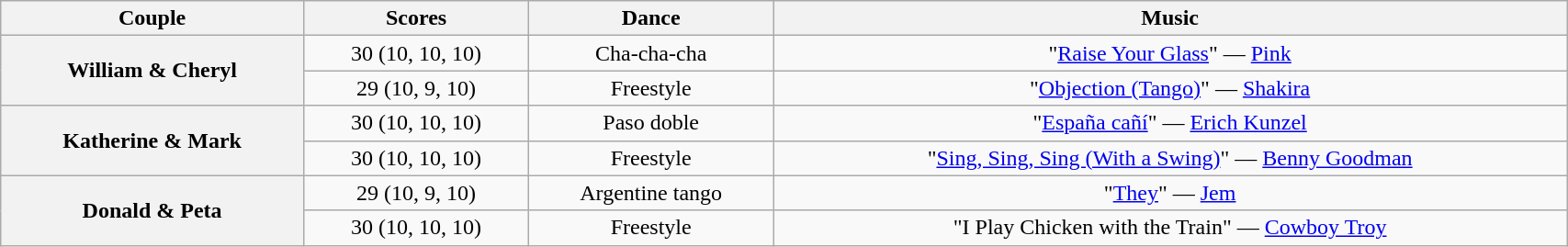<table class="wikitable sortable" style="text-align:center; width:90%">
<tr>
<th scope="col">Couple</th>
<th scope="col">Scores</th>
<th scope="col" class="unsortable">Dance</th>
<th scope="col" class="unsortable">Music</th>
</tr>
<tr>
<th scope="row" rowspan=2>William & Cheryl</th>
<td>30 (10, 10, 10)</td>
<td>Cha-cha-cha</td>
<td>"<a href='#'>Raise Your Glass</a>" — <a href='#'>Pink</a></td>
</tr>
<tr>
<td>29 (10, 9, 10)</td>
<td>Freestyle</td>
<td>"<a href='#'>Objection (Tango)</a>" — <a href='#'>Shakira</a></td>
</tr>
<tr>
<th scope="row" rowspan=2>Katherine & Mark</th>
<td>30 (10, 10, 10)</td>
<td>Paso doble</td>
<td>"<a href='#'>España cañí</a>" — <a href='#'>Erich Kunzel</a></td>
</tr>
<tr>
<td>30 (10, 10, 10)</td>
<td>Freestyle</td>
<td>"<a href='#'>Sing, Sing, Sing (With a Swing)</a>" — <a href='#'>Benny Goodman</a></td>
</tr>
<tr>
<th scope="row" rowspan=2>Donald & Peta</th>
<td>29 (10, 9, 10)</td>
<td>Argentine tango</td>
<td>"<a href='#'>They</a>" — <a href='#'>Jem</a></td>
</tr>
<tr>
<td>30 (10, 10, 10)</td>
<td>Freestyle</td>
<td>"I Play Chicken with the Train" — <a href='#'>Cowboy Troy</a></td>
</tr>
</table>
